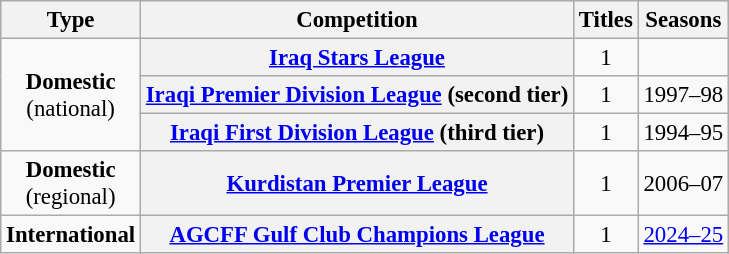<table class="wikitable plainrowheaders" style="font-size:95%; text-align:center;">
<tr>
<th>Type</th>
<th>Competition</th>
<th>Titles</th>
<th>Seasons</th>
</tr>
<tr>
<td rowspan="3"><strong>Domestic</strong><br>(national)</td>
<th scope=row><a href='#'>Iraq Stars League</a></th>
<td>1</td>
<td align="left"></td>
</tr>
<tr>
<th scope=row><a href='#'>Iraqi Premier Division League</a> (second tier)</th>
<td>1</td>
<td align="left">1997–98</td>
</tr>
<tr>
<th scope=row><a href='#'>Iraqi First Division League</a> (third tier)</th>
<td>1</td>
<td align="left">1994–95</td>
</tr>
<tr>
<td><strong>Domestic</strong><br>(regional)</td>
<th scope=row><a href='#'>Kurdistan Premier League</a></th>
<td>1</td>
<td align="left">2006–07</td>
</tr>
<tr>
<td><strong>International</strong></td>
<th scope=row><a href='#'>AGCFF Gulf Club Champions League</a></th>
<td>1</td>
<td align="left"><a href='#'>2024–25</a></td>
</tr>
</table>
